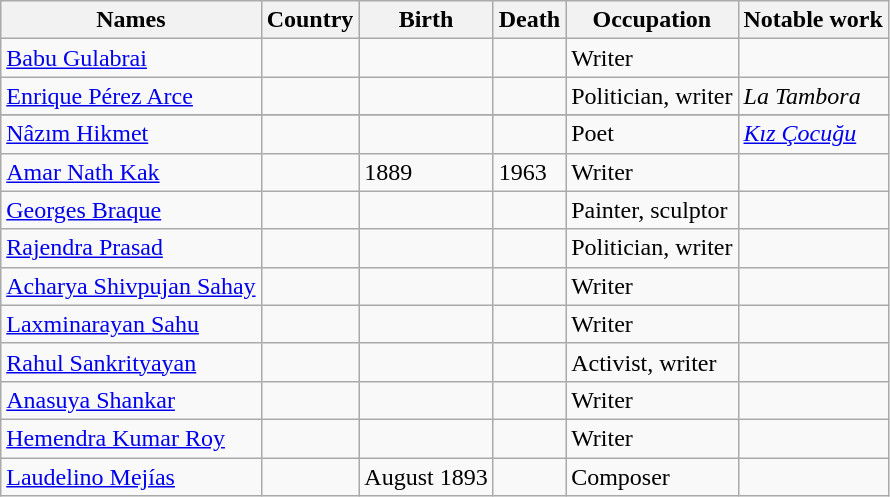<table class="wikitable sortable" border="1" style="border-spacing:0; style="width:100%;">
<tr>
<th>Names</th>
<th>Country</th>
<th>Birth</th>
<th>Death</th>
<th>Occupation</th>
<th>Notable work</th>
</tr>
<tr>
<td><a href='#'>Babu Gulabrai</a></td>
<td></td>
<td></td>
<td></td>
<td>Writer</td>
<td></td>
</tr>
<tr>
<td><a href='#'>Enrique Pérez Arce</a></td>
<td></td>
<td></td>
<td></td>
<td>Politician, writer</td>
<td><em>La Tambora</em></td>
</tr>
<tr>
</tr>
<tr>
<td><a href='#'>Nâzım Hikmet</a></td>
<td></td>
<td></td>
<td></td>
<td>Poet</td>
<td><em><a href='#'>Kız Çocuğu</a></em></td>
</tr>
<tr>
<td><a href='#'>Amar Nath Kak</a></td>
<td></td>
<td>1889</td>
<td>1963</td>
<td>Writer</td>
<td></td>
</tr>
<tr>
<td><a href='#'>Georges Braque</a></td>
<td></td>
<td></td>
<td></td>
<td>Painter, sculptor</td>
<td></td>
</tr>
<tr>
<td><a href='#'>Rajendra Prasad</a></td>
<td></td>
<td></td>
<td></td>
<td>Politician, writer</td>
<td></td>
</tr>
<tr>
<td><a href='#'>Acharya Shivpujan Sahay</a></td>
<td></td>
<td></td>
<td></td>
<td>Writer</td>
<td></td>
</tr>
<tr>
<td><a href='#'>Laxminarayan Sahu</a></td>
<td></td>
<td></td>
<td></td>
<td>Writer</td>
<td></td>
</tr>
<tr>
<td><a href='#'>Rahul Sankrityayan</a></td>
<td></td>
<td></td>
<td></td>
<td>Activist, writer</td>
<td></td>
</tr>
<tr>
<td><a href='#'>Anasuya Shankar</a></td>
<td></td>
<td></td>
<td></td>
<td>Writer</td>
<td></td>
</tr>
<tr>
<td><a href='#'>Hemendra Kumar Roy</a></td>
<td></td>
<td></td>
<td></td>
<td>Writer</td>
<td></td>
</tr>
<tr>
<td><a href='#'>Laudelino Mejías</a></td>
<td></td>
<td>August 1893</td>
<td></td>
<td>Composer</td>
</tr>
</table>
